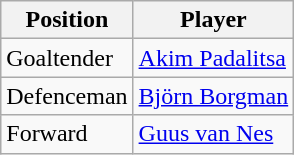<table class="wikitable">
<tr>
<th>Position</th>
<th>Player</th>
</tr>
<tr>
<td>Goaltender</td>
<td> <a href='#'>Akim Padalitsa</a></td>
</tr>
<tr>
<td>Defenceman</td>
<td> <a href='#'>Björn Borgman</a></td>
</tr>
<tr>
<td>Forward</td>
<td> <a href='#'>Guus van Nes</a></td>
</tr>
</table>
